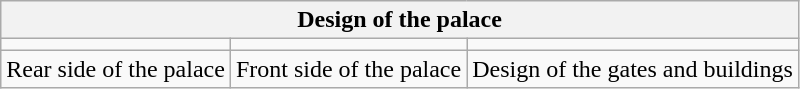<table class="wikitable">
<tr>
<th colspan="3">Design of the palace</th>
</tr>
<tr>
<td></td>
<td></td>
<td></td>
</tr>
<tr>
<td>Rear side of the palace</td>
<td>Front side of the palace</td>
<td>Design of the gates and buildings</td>
</tr>
</table>
